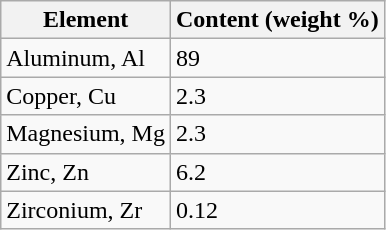<table class="wikitable">
<tr>
<th>Element</th>
<th>Content (weight %)</th>
</tr>
<tr>
<td>Aluminum, Al</td>
<td>89</td>
</tr>
<tr>
<td>Copper, Cu</td>
<td>2.3</td>
</tr>
<tr>
<td>Magnesium, Mg</td>
<td>2.3</td>
</tr>
<tr>
<td>Zinc, Zn</td>
<td>6.2</td>
</tr>
<tr>
<td>Zirconium, Zr</td>
<td>0.12</td>
</tr>
</table>
